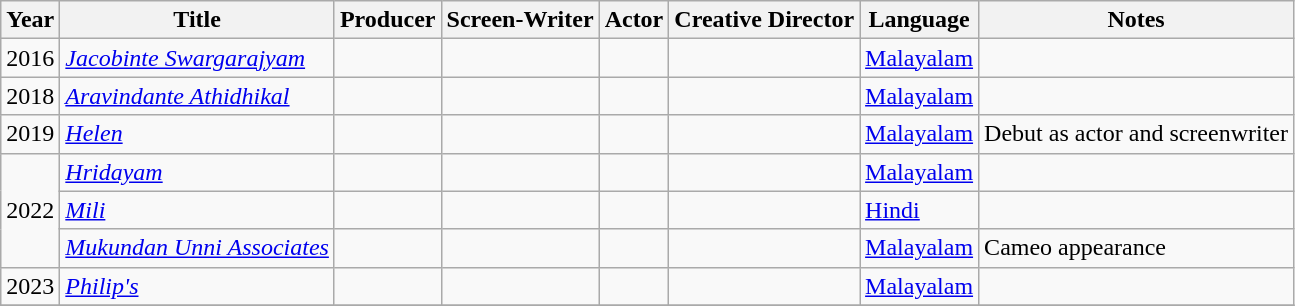<table class="wikitable sortable">
<tr>
<th scope="col">Year</th>
<th scope="col">Title</th>
<th scope="col">Producer</th>
<th scope="col">Screen-Writer</th>
<th scope="col">Actor</th>
<th scope="col">Creative Director</th>
<th scope="col">Language</th>
<th scope="col" class="unsortable">Notes</th>
</tr>
<tr>
<td>2016</td>
<td><em><a href='#'>Jacobinte Swargarajyam</a></em></td>
<td></td>
<td></td>
<td></td>
<td></td>
<td><a href='#'>Malayalam</a></td>
<td></td>
</tr>
<tr>
<td>2018</td>
<td><em><a href='#'>Aravindante Athidhikal</a></em></td>
<td></td>
<td></td>
<td></td>
<td></td>
<td><a href='#'>Malayalam</a></td>
<td></td>
</tr>
<tr>
<td>2019</td>
<td><em><a href='#'>Helen</a></em></td>
<td></td>
<td></td>
<td></td>
<td></td>
<td><a href='#'>Malayalam</a></td>
<td>Debut as actor and screenwriter</td>
</tr>
<tr>
<td rowspan=3>2022</td>
<td><em><a href='#'>Hridayam</a></em></td>
<td></td>
<td></td>
<td></td>
<td></td>
<td><a href='#'>Malayalam</a></td>
<td></td>
</tr>
<tr>
<td><em><a href='#'>Mili</a></em></td>
<td></td>
<td></td>
<td></td>
<td></td>
<td><a href='#'>Hindi</a></td>
<td></td>
</tr>
<tr>
<td><em><a href='#'>Mukundan Unni Associates</a></em></td>
<td></td>
<td></td>
<td></td>
<td></td>
<td><a href='#'>Malayalam</a></td>
<td>Cameo appearance</td>
</tr>
<tr>
<td>2023</td>
<td><em><a href='#'>Philip's</a></em></td>
<td></td>
<td></td>
<td></td>
<td></td>
<td><a href='#'>Malayalam</a></td>
<td></td>
</tr>
<tr>
</tr>
</table>
